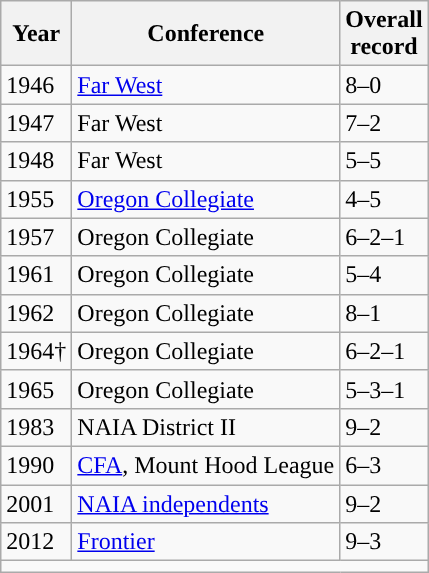<table class="wikitable"; style= "text-align: ">
<tr>
<th width=0px>Year</th>
<th width=px>Conference</th>
<th width=px>Overall<br>record</th>
</tr>
<tr>
<td>1946</td>
<td><a href='#'>Far West</a></td>
<td>8–0</td>
</tr>
<tr>
<td>1947</td>
<td>Far West</td>
<td>7–2</td>
</tr>
<tr>
<td>1948</td>
<td>Far West</td>
<td>5–5</td>
</tr>
<tr>
<td>1955</td>
<td><a href='#'>Oregon Collegiate</a></td>
<td>4–5</td>
</tr>
<tr>
<td>1957</td>
<td>Oregon Collegiate</td>
<td>6–2–1</td>
</tr>
<tr>
<td>1961</td>
<td>Oregon Collegiate</td>
<td>5–4</td>
</tr>
<tr>
<td>1962</td>
<td>Oregon Collegiate</td>
<td>8–1</td>
</tr>
<tr>
<td>1964†</td>
<td>Oregon Collegiate</td>
<td>6–2–1</td>
</tr>
<tr>
<td>1965</td>
<td>Oregon Collegiate</td>
<td>5–3–1</td>
</tr>
<tr>
<td>1983</td>
<td>NAIA District II</td>
<td>9–2</td>
</tr>
<tr>
<td>1990</td>
<td><a href='#'>CFA</a>, Mount Hood League</td>
<td>6–3</td>
</tr>
<tr>
<td>2001</td>
<td><a href='#'>NAIA independents</a></td>
<td>9–2</td>
</tr>
<tr>
<td>2012</td>
<td><a href='#'>Frontier</a></td>
<td>9–3</td>
</tr>
<tr>
<td colspan=4></td>
</tr>
</table>
